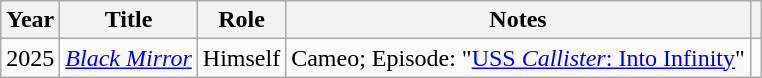<table class="wikitable sortable">
<tr>
<th>Year</th>
<th>Title</th>
<th>Role</th>
<th>Notes</th>
<th></th>
</tr>
<tr>
<td>2025</td>
<td><a href='#'><em>Black Mirror</em></a></td>
<td>Himself</td>
<td>Cameo; Episode: "<a href='#'>USS <em>Callister</em>: Into Infinity</a>"</td>
<td></td>
</tr>
</table>
